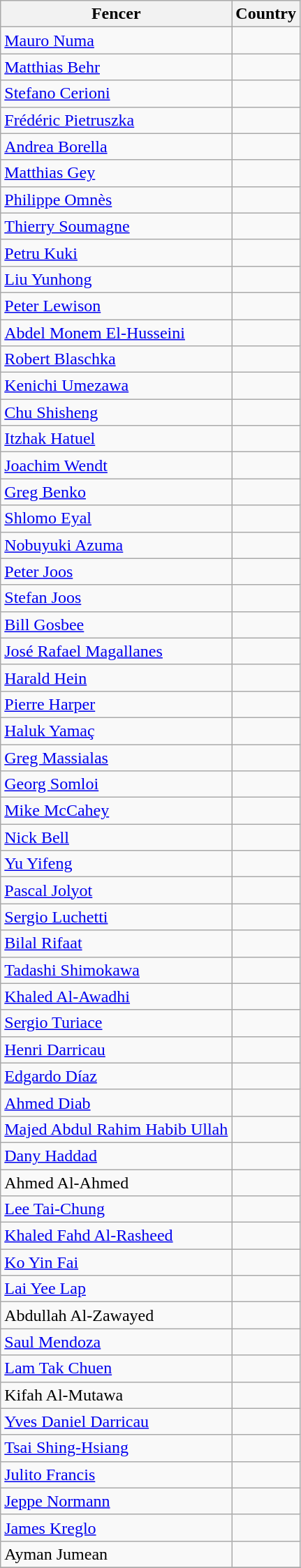<table class="wikitable sortable" style="text-align: left;">
<tr>
<th>Fencer</th>
<th>Country</th>
</tr>
<tr>
<td><a href='#'>Mauro Numa</a></td>
<td></td>
</tr>
<tr>
<td><a href='#'>Matthias Behr</a></td>
<td></td>
</tr>
<tr>
<td><a href='#'>Stefano Cerioni</a></td>
<td></td>
</tr>
<tr>
<td><a href='#'>Frédéric Pietruszka</a></td>
<td></td>
</tr>
<tr>
<td><a href='#'>Andrea Borella</a></td>
<td></td>
</tr>
<tr>
<td><a href='#'>Matthias Gey</a></td>
<td></td>
</tr>
<tr>
<td><a href='#'>Philippe Omnès</a></td>
<td></td>
</tr>
<tr>
<td><a href='#'>Thierry Soumagne</a></td>
<td></td>
</tr>
<tr>
<td><a href='#'>Petru Kuki</a></td>
<td></td>
</tr>
<tr>
<td><a href='#'>Liu Yunhong</a></td>
<td></td>
</tr>
<tr>
<td><a href='#'>Peter Lewison</a></td>
<td></td>
</tr>
<tr>
<td><a href='#'>Abdel Monem El-Husseini</a></td>
<td></td>
</tr>
<tr>
<td><a href='#'>Robert Blaschka</a></td>
<td></td>
</tr>
<tr>
<td><a href='#'>Kenichi Umezawa</a></td>
<td></td>
</tr>
<tr>
<td><a href='#'>Chu Shisheng</a></td>
<td></td>
</tr>
<tr>
<td><a href='#'>Itzhak Hatuel</a></td>
<td></td>
</tr>
<tr>
<td><a href='#'>Joachim Wendt</a></td>
<td></td>
</tr>
<tr>
<td><a href='#'>Greg Benko</a></td>
<td></td>
</tr>
<tr>
<td><a href='#'>Shlomo Eyal</a></td>
<td></td>
</tr>
<tr>
<td><a href='#'>Nobuyuki Azuma</a></td>
<td></td>
</tr>
<tr>
<td><a href='#'>Peter Joos</a></td>
<td></td>
</tr>
<tr>
<td><a href='#'>Stefan Joos</a></td>
<td></td>
</tr>
<tr>
<td><a href='#'>Bill Gosbee</a></td>
<td></td>
</tr>
<tr>
<td><a href='#'>José Rafael Magallanes</a></td>
<td></td>
</tr>
<tr>
<td><a href='#'>Harald Hein</a></td>
<td></td>
</tr>
<tr>
<td><a href='#'>Pierre Harper</a></td>
<td></td>
</tr>
<tr>
<td><a href='#'>Haluk Yamaç</a></td>
<td></td>
</tr>
<tr>
<td><a href='#'>Greg Massialas</a></td>
<td></td>
</tr>
<tr>
<td><a href='#'>Georg Somloi</a></td>
<td></td>
</tr>
<tr>
<td><a href='#'>Mike McCahey</a></td>
<td></td>
</tr>
<tr>
<td><a href='#'>Nick Bell</a></td>
<td></td>
</tr>
<tr>
<td><a href='#'>Yu Yifeng</a></td>
<td></td>
</tr>
<tr>
<td><a href='#'>Pascal Jolyot</a></td>
<td></td>
</tr>
<tr>
<td><a href='#'>Sergio Luchetti</a></td>
<td></td>
</tr>
<tr>
<td><a href='#'>Bilal Rifaat</a></td>
<td></td>
</tr>
<tr>
<td><a href='#'>Tadashi Shimokawa</a></td>
<td></td>
</tr>
<tr>
<td><a href='#'>Khaled Al-Awadhi</a></td>
<td></td>
</tr>
<tr>
<td><a href='#'>Sergio Turiace</a></td>
<td></td>
</tr>
<tr>
<td><a href='#'>Henri Darricau</a></td>
<td></td>
</tr>
<tr>
<td><a href='#'>Edgardo Díaz</a></td>
<td></td>
</tr>
<tr>
<td><a href='#'>Ahmed Diab</a></td>
<td></td>
</tr>
<tr>
<td><a href='#'>Majed Abdul Rahim Habib Ullah</a></td>
<td></td>
</tr>
<tr>
<td><a href='#'>Dany Haddad</a></td>
<td></td>
</tr>
<tr>
<td>Ahmed Al-Ahmed</td>
<td></td>
</tr>
<tr>
<td><a href='#'>Lee Tai-Chung</a></td>
<td></td>
</tr>
<tr>
<td><a href='#'>Khaled Fahd Al-Rasheed</a></td>
<td></td>
</tr>
<tr>
<td><a href='#'>Ko Yin Fai</a></td>
<td></td>
</tr>
<tr>
<td><a href='#'>Lai Yee Lap</a></td>
<td></td>
</tr>
<tr>
<td>Abdullah Al-Zawayed</td>
<td></td>
</tr>
<tr>
<td><a href='#'>Saul Mendoza</a></td>
<td></td>
</tr>
<tr>
<td><a href='#'>Lam Tak Chuen</a></td>
<td></td>
</tr>
<tr>
<td>Kifah Al-Mutawa</td>
<td></td>
</tr>
<tr>
<td><a href='#'>Yves Daniel Darricau</a></td>
<td></td>
</tr>
<tr>
<td><a href='#'>Tsai Shing-Hsiang</a></td>
<td></td>
</tr>
<tr>
<td><a href='#'>Julito Francis</a></td>
<td></td>
</tr>
<tr>
<td><a href='#'>Jeppe Normann</a></td>
<td></td>
</tr>
<tr>
<td><a href='#'>James Kreglo</a></td>
<td></td>
</tr>
<tr>
<td>Ayman Jumean</td>
<td></td>
</tr>
<tr>
</tr>
</table>
